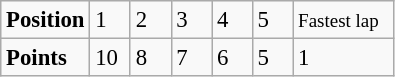<table class="wikitable" style="font-size: 95%;">
<tr>
<td><strong>Position</strong></td>
<td width=20>1</td>
<td width=20>2</td>
<td width=20>3</td>
<td width=20>4</td>
<td width=20>5</td>
<td width=60><small>Fastest lap</small></td>
</tr>
<tr>
<td><strong>Points</strong></td>
<td>10</td>
<td>8</td>
<td>7</td>
<td>6</td>
<td>5</td>
<td>1</td>
</tr>
</table>
